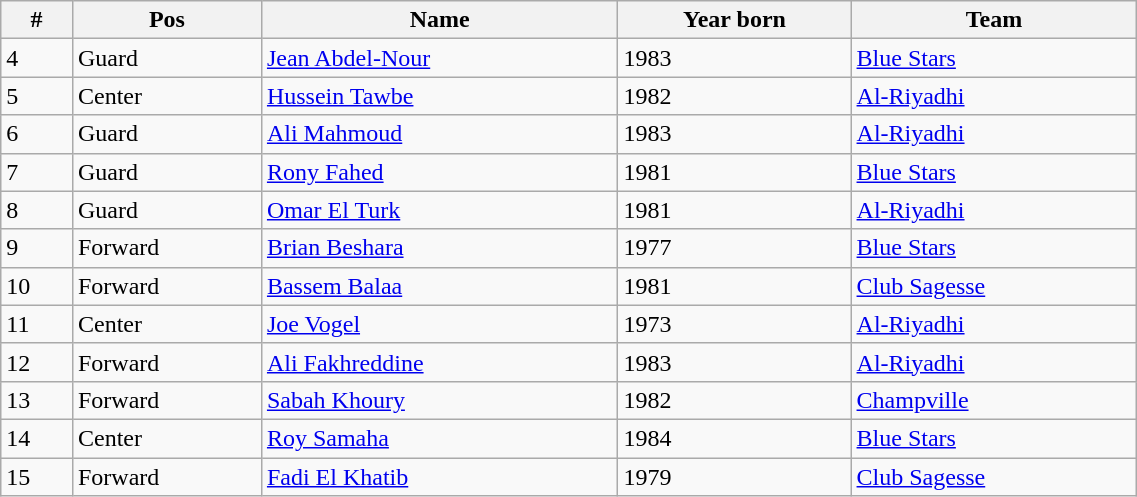<table class="wikitable" width=60%>
<tr>
<th>#</th>
<th>Pos</th>
<th>Name</th>
<th>Year born</th>
<th>Team</th>
</tr>
<tr>
<td>4</td>
<td>Guard</td>
<td><a href='#'>Jean Abdel-Nour</a></td>
<td>1983</td>
<td> <a href='#'>Blue Stars</a></td>
</tr>
<tr>
<td>5</td>
<td>Center</td>
<td><a href='#'>Hussein Tawbe</a></td>
<td>1982</td>
<td> <a href='#'>Al-Riyadhi</a></td>
</tr>
<tr>
<td>6</td>
<td>Guard</td>
<td><a href='#'>Ali Mahmoud</a></td>
<td>1983</td>
<td> <a href='#'>Al-Riyadhi</a></td>
</tr>
<tr>
<td>7</td>
<td>Guard</td>
<td><a href='#'>Rony Fahed</a></td>
<td>1981</td>
<td> <a href='#'>Blue Stars</a></td>
</tr>
<tr>
<td>8</td>
<td>Guard</td>
<td><a href='#'>Omar El Turk</a></td>
<td>1981</td>
<td> <a href='#'>Al-Riyadhi</a></td>
</tr>
<tr>
<td>9</td>
<td>Forward</td>
<td><a href='#'>Brian Beshara</a></td>
<td>1977</td>
<td> <a href='#'>Blue Stars</a></td>
</tr>
<tr>
<td>10</td>
<td>Forward</td>
<td><a href='#'>Bassem Balaa</a></td>
<td>1981</td>
<td> <a href='#'>Club Sagesse</a></td>
</tr>
<tr>
<td>11</td>
<td>Center</td>
<td><a href='#'>Joe Vogel</a></td>
<td>1973</td>
<td> <a href='#'>Al-Riyadhi</a></td>
</tr>
<tr>
<td>12</td>
<td>Forward</td>
<td><a href='#'>Ali Fakhreddine</a></td>
<td>1983</td>
<td> <a href='#'>Al-Riyadhi</a></td>
</tr>
<tr>
<td>13</td>
<td>Forward</td>
<td><a href='#'>Sabah Khoury</a></td>
<td>1982</td>
<td> <a href='#'>Champville</a></td>
</tr>
<tr>
<td>14</td>
<td>Center</td>
<td><a href='#'>Roy Samaha</a></td>
<td>1984</td>
<td> <a href='#'>Blue Stars</a></td>
</tr>
<tr>
<td>15</td>
<td>Forward</td>
<td><a href='#'>Fadi El Khatib</a></td>
<td>1979</td>
<td> <a href='#'>Club Sagesse</a></td>
</tr>
</table>
